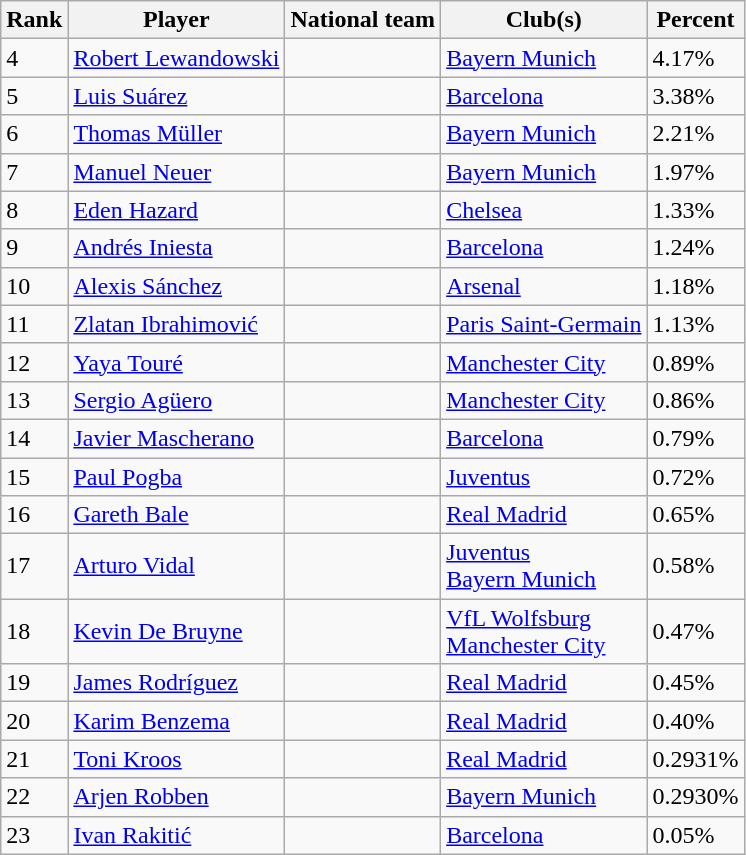<table class="wikitable">
<tr>
<th>Rank</th>
<th>Player</th>
<th>National team</th>
<th>Club(s)</th>
<th>Percent</th>
</tr>
<tr>
<td>4</td>
<td><a href='#'>Robert Lewandowski</a></td>
<td></td>
<td> <a href='#'>Bayern Munich</a></td>
<td>4.17%</td>
</tr>
<tr>
<td>5</td>
<td><a href='#'>Luis Suárez</a></td>
<td></td>
<td> <a href='#'>Barcelona</a></td>
<td>3.38%</td>
</tr>
<tr>
<td>6</td>
<td><a href='#'>Thomas Müller</a></td>
<td></td>
<td> <a href='#'>Bayern Munich</a></td>
<td>2.21%</td>
</tr>
<tr>
<td>7</td>
<td><a href='#'>Manuel Neuer</a></td>
<td></td>
<td> <a href='#'>Bayern Munich</a></td>
<td>1.97%</td>
</tr>
<tr>
<td>8</td>
<td><a href='#'>Eden Hazard</a></td>
<td></td>
<td> <a href='#'>Chelsea</a></td>
<td>1.33%</td>
</tr>
<tr>
<td>9</td>
<td><a href='#'>Andrés Iniesta</a></td>
<td></td>
<td> <a href='#'>Barcelona</a></td>
<td>1.24%</td>
</tr>
<tr>
<td>10</td>
<td><a href='#'>Alexis Sánchez</a></td>
<td></td>
<td> <a href='#'>Arsenal</a></td>
<td>1.18%</td>
</tr>
<tr>
<td>11</td>
<td><a href='#'>Zlatan Ibrahimović</a></td>
<td></td>
<td> <a href='#'>Paris Saint-Germain</a></td>
<td>1.13%</td>
</tr>
<tr>
<td>12</td>
<td><a href='#'>Yaya Touré</a></td>
<td></td>
<td> <a href='#'>Manchester City</a></td>
<td>0.89%</td>
</tr>
<tr>
<td>13</td>
<td><a href='#'>Sergio Agüero</a></td>
<td></td>
<td> <a href='#'>Manchester City</a></td>
<td>0.86%</td>
</tr>
<tr>
<td>14</td>
<td><a href='#'>Javier Mascherano</a></td>
<td></td>
<td> <a href='#'>Barcelona</a></td>
<td>0.79%</td>
</tr>
<tr>
<td>15</td>
<td><a href='#'>Paul Pogba</a></td>
<td></td>
<td> <a href='#'>Juventus</a></td>
<td>0.72%</td>
</tr>
<tr>
<td>16</td>
<td><a href='#'>Gareth Bale</a></td>
<td></td>
<td> <a href='#'>Real Madrid</a></td>
<td>0.65%</td>
</tr>
<tr>
<td>17</td>
<td><a href='#'>Arturo Vidal</a></td>
<td></td>
<td> <a href='#'>Juventus</a><br> <a href='#'>Bayern Munich</a></td>
<td>0.58%</td>
</tr>
<tr>
<td>18</td>
<td><a href='#'>Kevin De Bruyne</a></td>
<td></td>
<td> <a href='#'>VfL Wolfsburg</a><br> <a href='#'>Manchester City</a></td>
<td>0.47%</td>
</tr>
<tr>
<td>19</td>
<td><a href='#'>James Rodríguez</a></td>
<td></td>
<td> <a href='#'>Real Madrid</a></td>
<td>0.45%</td>
</tr>
<tr>
<td>20</td>
<td><a href='#'>Karim Benzema</a></td>
<td></td>
<td> <a href='#'>Real Madrid</a></td>
<td>0.40%</td>
</tr>
<tr>
<td>21</td>
<td><a href='#'>Toni Kroos</a></td>
<td></td>
<td> <a href='#'>Real Madrid</a></td>
<td>0.2931%</td>
</tr>
<tr>
<td>22</td>
<td><a href='#'>Arjen Robben</a></td>
<td></td>
<td> <a href='#'>Bayern Munich</a></td>
<td>0.2930%</td>
</tr>
<tr>
<td>23</td>
<td><a href='#'>Ivan Rakitić</a></td>
<td></td>
<td> <a href='#'>Barcelona</a></td>
<td>0.05%</td>
</tr>
</table>
